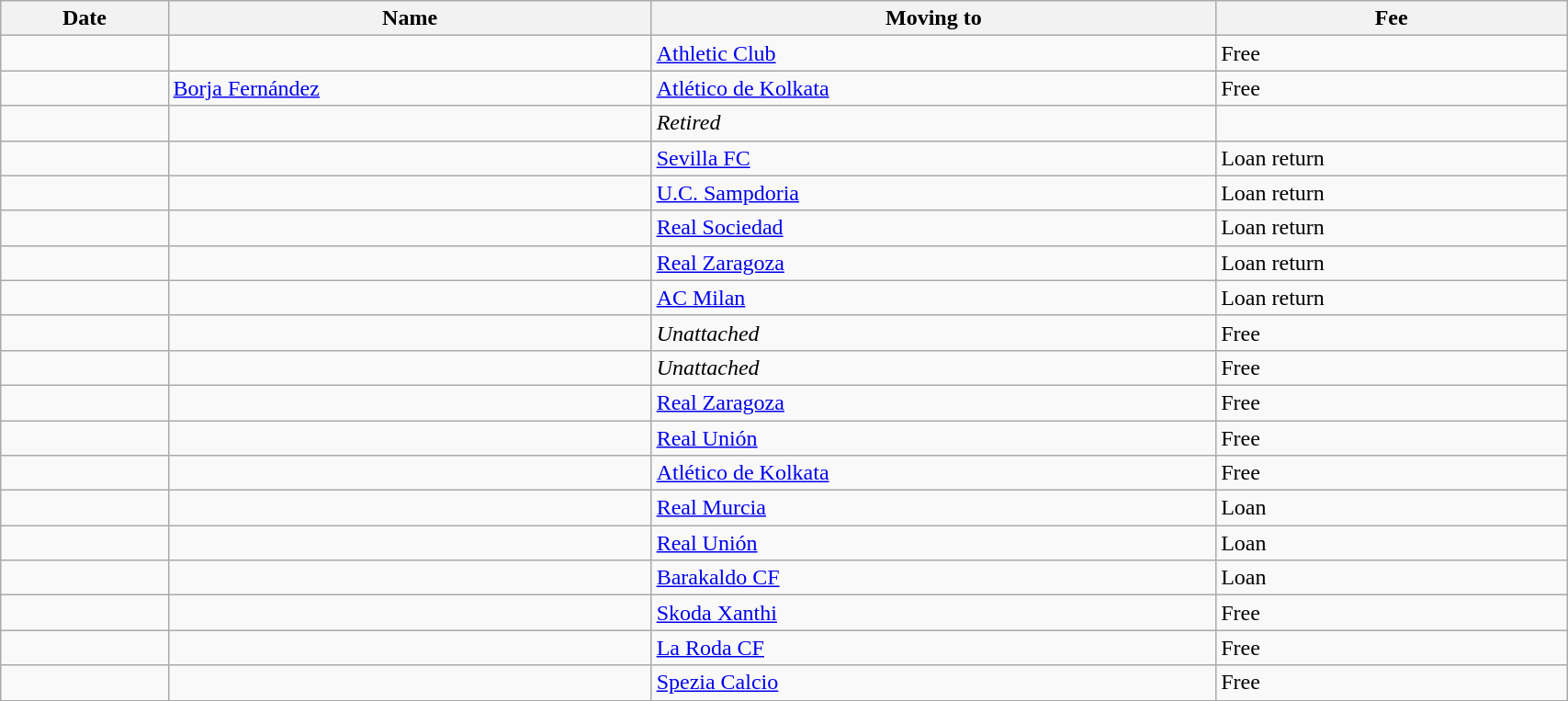<table class="wikitable sortable" width=90%>
<tr>
<th>Date</th>
<th>Name</th>
<th>Moving to</th>
<th>Fee</th>
</tr>
<tr>
<td></td>
<td> </td>
<td> <a href='#'>Athletic Club</a></td>
<td>Free</td>
</tr>
<tr>
<td></td>
<td> <a href='#'>Borja Fernández</a></td>
<td> <a href='#'>Atlético de Kolkata</a></td>
<td>Free</td>
</tr>
<tr>
<td></td>
<td> </td>
<td><em>Retired</em></td>
<td></td>
</tr>
<tr>
<td></td>
<td> </td>
<td> <a href='#'>Sevilla FC</a></td>
<td>Loan return</td>
</tr>
<tr>
<td></td>
<td> </td>
<td> <a href='#'>U.C. Sampdoria</a></td>
<td>Loan return</td>
</tr>
<tr>
<td></td>
<td> </td>
<td> <a href='#'>Real Sociedad</a></td>
<td>Loan return</td>
</tr>
<tr>
<td></td>
<td> </td>
<td> <a href='#'>Real Zaragoza</a></td>
<td>Loan return</td>
</tr>
<tr>
<td></td>
<td> </td>
<td> <a href='#'>AC Milan</a></td>
<td>Loan return</td>
</tr>
<tr>
<td></td>
<td> </td>
<td> <em>Unattached</em></td>
<td>Free</td>
</tr>
<tr>
<td></td>
<td> </td>
<td> <em>Unattached</em></td>
<td>Free</td>
</tr>
<tr>
<td></td>
<td> </td>
<td> <a href='#'>Real Zaragoza</a></td>
<td>Free</td>
</tr>
<tr>
<td></td>
<td> </td>
<td> <a href='#'>Real Unión</a></td>
<td>Free</td>
</tr>
<tr>
<td></td>
<td> </td>
<td> <a href='#'>Atlético de Kolkata</a></td>
<td>Free</td>
</tr>
<tr>
<td></td>
<td> </td>
<td> <a href='#'>Real Murcia</a></td>
<td>Loan</td>
</tr>
<tr>
<td></td>
<td> </td>
<td> <a href='#'>Real Unión</a></td>
<td>Loan</td>
</tr>
<tr>
<td></td>
<td> </td>
<td> <a href='#'>Barakaldo CF</a></td>
<td>Loan</td>
</tr>
<tr>
<td></td>
<td> </td>
<td> <a href='#'>Skoda Xanthi</a></td>
<td>Free</td>
</tr>
<tr>
<td></td>
<td> </td>
<td> <a href='#'>La Roda CF</a></td>
<td>Free</td>
</tr>
<tr>
<td></td>
<td> </td>
<td> <a href='#'>Spezia Calcio</a></td>
<td>Free</td>
</tr>
<tr>
</tr>
</table>
